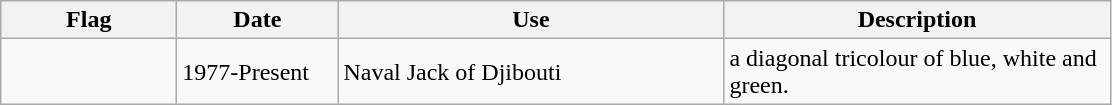<table class="wikitable">
<tr>
<th style="width:110px;">Flag</th>
<th style="width:100px;">Date</th>
<th style="width:250px;">Use</th>
<th style="width:250px;">Description</th>
</tr>
<tr>
<td></td>
<td>1977-Present</td>
<td>Naval Jack of Djibouti</td>
<td>a diagonal tricolour of blue, white and green.</td>
</tr>
</table>
